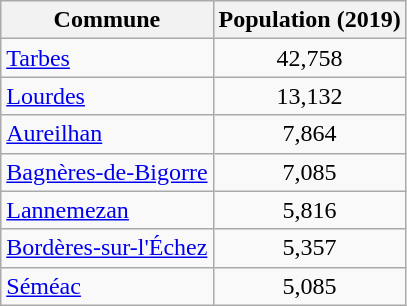<table class=wikitable>
<tr>
<th>Commune</th>
<th>Population (2019)</th>
</tr>
<tr>
<td><a href='#'>Tarbes</a></td>
<td style="text-align: center;">42,758</td>
</tr>
<tr>
<td><a href='#'>Lourdes</a></td>
<td style="text-align: center;">13,132</td>
</tr>
<tr>
<td><a href='#'>Aureilhan</a></td>
<td style="text-align: center;">7,864</td>
</tr>
<tr>
<td><a href='#'>Bagnères-de-Bigorre</a></td>
<td style="text-align: center;">7,085</td>
</tr>
<tr>
<td><a href='#'>Lannemezan</a></td>
<td style="text-align: center;">5,816</td>
</tr>
<tr>
<td><a href='#'>Bordères-sur-l'Échez</a></td>
<td style="text-align: center;">5,357</td>
</tr>
<tr>
<td><a href='#'>Séméac</a></td>
<td style="text-align: center;">5,085</td>
</tr>
</table>
